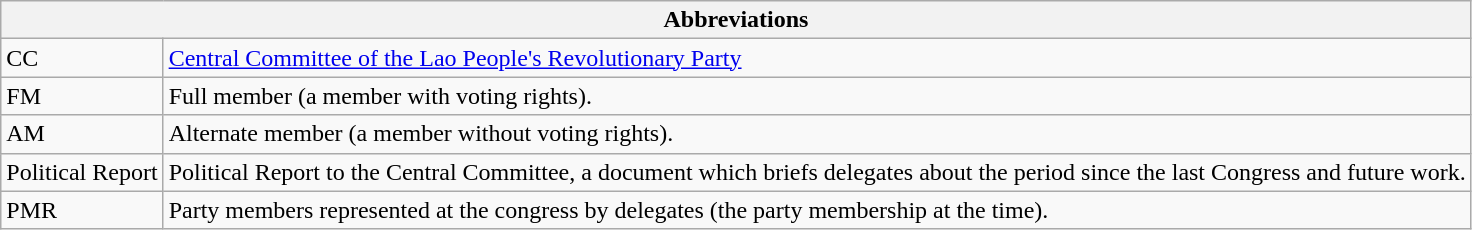<table class="wikitable" border="1">
<tr>
<th colspan="2" scope="col">Abbreviations</th>
</tr>
<tr>
<td>CC</td>
<td><a href='#'>Central Committee of the Lao People's Revolutionary Party</a></td>
</tr>
<tr>
<td>FM</td>
<td>Full member (a member with voting rights).</td>
</tr>
<tr>
<td>AM</td>
<td>Alternate member (a member without voting rights).</td>
</tr>
<tr>
<td>Political Report</td>
<td>Political Report to the Central Committee, a document which briefs delegates about the period since the last Congress and future work.</td>
</tr>
<tr>
<td>PMR</td>
<td>Party members represented at the congress by delegates (the party membership at the time).</td>
</tr>
</table>
